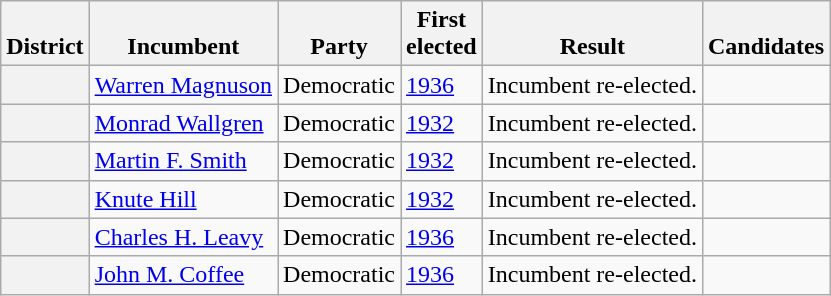<table class=wikitable>
<tr valign=bottom>
<th>District</th>
<th>Incumbent</th>
<th>Party</th>
<th>First<br>elected</th>
<th>Result</th>
<th>Candidates</th>
</tr>
<tr>
<th></th>
<td><a href='#'>Warren Magnuson</a></td>
<td>Democratic</td>
<td><a href='#'>1936</a></td>
<td>Incumbent re-elected.</td>
<td nowrap></td>
</tr>
<tr>
<th></th>
<td><a href='#'>Monrad Wallgren</a></td>
<td>Democratic</td>
<td><a href='#'>1932</a></td>
<td>Incumbent re-elected.</td>
<td nowrap></td>
</tr>
<tr>
<th></th>
<td><a href='#'>Martin F. Smith</a></td>
<td>Democratic</td>
<td><a href='#'>1932</a></td>
<td>Incumbent re-elected.</td>
<td nowrap></td>
</tr>
<tr>
<th></th>
<td><a href='#'>Knute Hill</a></td>
<td>Democratic</td>
<td><a href='#'>1932</a></td>
<td>Incumbent re-elected.</td>
<td nowrap></td>
</tr>
<tr>
<th></th>
<td><a href='#'>Charles H. Leavy</a></td>
<td>Democratic</td>
<td><a href='#'>1936</a></td>
<td>Incumbent re-elected.</td>
<td nowrap></td>
</tr>
<tr>
<th></th>
<td><a href='#'>John M. Coffee</a></td>
<td>Democratic</td>
<td><a href='#'>1936</a></td>
<td>Incumbent re-elected.</td>
<td nowrap></td>
</tr>
</table>
